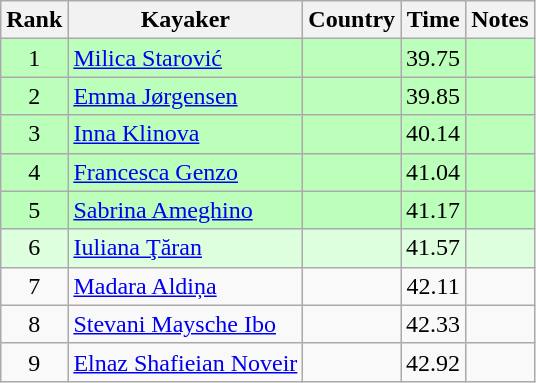<table class="wikitable" style="text-align:center">
<tr>
<th>Rank</th>
<th>Kayaker</th>
<th>Country</th>
<th>Time</th>
<th>Notes</th>
</tr>
<tr bgcolor=bbffbb>
<td>1</td>
<td align="left"><a href='#'>Milica Starović</a></td>
<td align="left"></td>
<td>39.75</td>
<td></td>
</tr>
<tr bgcolor=bbffbb>
<td>2</td>
<td align="left"><a href='#'>Emma Jørgensen</a></td>
<td align="left"></td>
<td>39.85</td>
<td></td>
</tr>
<tr bgcolor=bbffbb>
<td>3</td>
<td align="left"><a href='#'>Inna Klinova</a></td>
<td align="left"></td>
<td>40.14</td>
<td></td>
</tr>
<tr bgcolor=bbffbb>
<td>4</td>
<td align="left"><a href='#'>Francesca Genzo</a></td>
<td align="left"></td>
<td>41.04</td>
<td></td>
</tr>
<tr bgcolor=bbffbb>
<td>5</td>
<td align="left"><a href='#'>Sabrina Ameghino</a></td>
<td align="left"></td>
<td>41.17</td>
<td></td>
</tr>
<tr bgcolor=ddffdd>
<td>6</td>
<td align="left"><a href='#'>Iuliana Ţăran</a></td>
<td align="left"></td>
<td>41.57</td>
<td></td>
</tr>
<tr>
<td>7</td>
<td align="left"><a href='#'>Madara Aldiņa</a></td>
<td align="left"></td>
<td>42.11</td>
<td></td>
</tr>
<tr>
<td>8</td>
<td align="left"><a href='#'>Stevani Maysche Ibo</a></td>
<td align="left"></td>
<td>42.33</td>
<td></td>
</tr>
<tr>
<td>9</td>
<td align="left"><a href='#'>Elnaz Shafieian Noveir</a></td>
<td align="left"></td>
<td>42.92</td>
<td></td>
</tr>
</table>
